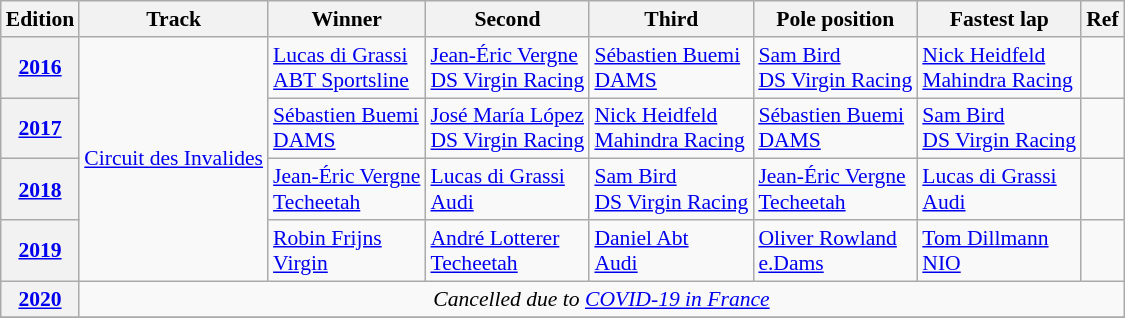<table Class = "wikitable" style = "font-size: 90%;">
<tr>
<th>Edition</th>
<th>Track</th>
<th>Winner</th>
<th>Second</th>
<th>Third</th>
<th>Pole position</th>
<th>Fastest lap</th>
<th>Ref</th>
</tr>
<tr>
<th><a href='#'>2016</a></th>
<td rowspan=4><a href='#'>Circuit des Invalides</a></td>
<td> <a href='#'>Lucas di Grassi</a><br><a href='#'>ABT Sportsline</a></td>
<td> <a href='#'>Jean-Éric Vergne</a><br><a href='#'>DS Virgin Racing</a></td>
<td> <a href='#'>Sébastien Buemi</a><br><a href='#'>DAMS</a></td>
<td> <a href='#'>Sam Bird</a><br><a href='#'>DS Virgin Racing</a></td>
<td> <a href='#'>Nick Heidfeld</a><br><a href='#'>Mahindra Racing</a></td>
<td align="center"></td>
</tr>
<tr>
<th><a href='#'>2017</a></th>
<td> <a href='#'>Sébastien Buemi</a><br><a href='#'>DAMS</a></td>
<td> <a href='#'>José María López</a><br><a href='#'>DS Virgin Racing</a></td>
<td> <a href='#'>Nick Heidfeld</a><br><a href='#'>Mahindra Racing</a></td>
<td> <a href='#'>Sébastien Buemi</a><br><a href='#'>DAMS</a></td>
<td> <a href='#'>Sam Bird</a><br><a href='#'>DS Virgin Racing</a></td>
<td align="center"></td>
</tr>
<tr>
<th><a href='#'>2018</a></th>
<td> <a href='#'>Jean-Éric Vergne</a><br><a href='#'>Techeetah</a></td>
<td> <a href='#'>Lucas di Grassi</a><br><a href='#'>Audi</a></td>
<td> <a href='#'>Sam Bird</a><br><a href='#'>DS Virgin Racing</a></td>
<td> <a href='#'>Jean-Éric Vergne</a><br><a href='#'>Techeetah</a></td>
<td> <a href='#'>Lucas di Grassi</a><br><a href='#'>Audi</a></td>
<td align="center"></td>
</tr>
<tr>
<th><a href='#'>2019</a></th>
<td> <a href='#'>Robin Frijns</a><br><a href='#'>Virgin</a></td>
<td> <a href='#'>André Lotterer</a><br><a href='#'>Techeetah</a></td>
<td> <a href='#'>Daniel Abt</a><br><a href='#'>Audi</a></td>
<td> <a href='#'>Oliver Rowland</a><br><a href='#'>e.Dams</a></td>
<td> <a href='#'>Tom Dillmann</a><br><a href='#'>NIO</a></td>
<td align="center"></td>
</tr>
<tr>
<th><a href='#'>2020</a></th>
<td colspan="7" align=center><em>Cancelled due to <a href='#'>COVID-19 in France</a></em></td>
</tr>
<tr>
</tr>
</table>
